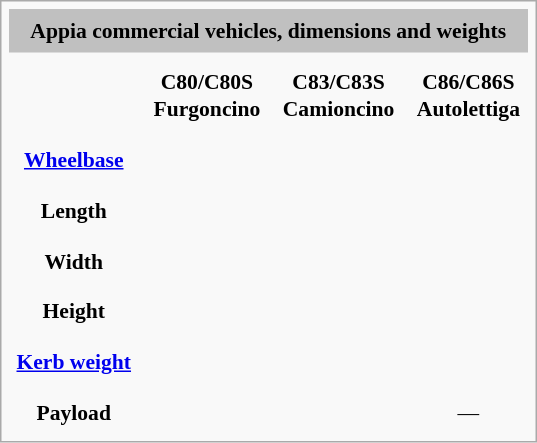<table style="font-size:90%; text-align:center; line-height:1.3em; background-color:#F9F9F9; border:1px solid #AAAAAA; border-spacing:5px;" cellpadding=5>
<tr>
<th style="background-color:#C0C0C0; font-size:1em;" colspan=4><strong>Appia commercial vehicles, dimensions and weights</strong></th>
</tr>
<tr>
<th></th>
<th>C80/C80S<br>Furgoncino</th>
<th>C83/C83S<br>Camioncino</th>
<th>C86/C86S<br>Autolettiga</th>
</tr>
<tr>
<th scope="row"><a href='#'>Wheelbase</a></th>
<td></td>
<td></td>
<td></td>
</tr>
<tr>
<th scope="row">Length</th>
<td></td>
<td></td>
<td></td>
</tr>
<tr>
<th scope="row">Width</th>
<td></td>
<td></td>
<td></td>
</tr>
<tr>
<th scope="row">Height</th>
<td></td>
<td><br></td>
<td></td>
</tr>
<tr>
<th scope="row"><a href='#'>Kerb weight</a></th>
<td></td>
<td></td>
<td></td>
</tr>
<tr>
<th scope="row">Payload</th>
<td></td>
<td></td>
<td>—</td>
</tr>
</table>
